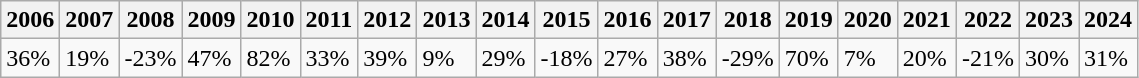<table class="wikitable">
<tr>
<th>2006</th>
<th>2007</th>
<th>2008</th>
<th>2009</th>
<th>2010</th>
<th>2011</th>
<th>2012</th>
<th>2013</th>
<th>2014</th>
<th>2015</th>
<th>2016</th>
<th>2017</th>
<th>2018</th>
<th>2019</th>
<th>2020</th>
<th>2021</th>
<th>2022</th>
<th>2023</th>
<th>2024</th>
</tr>
<tr>
<td>36%</td>
<td>19%</td>
<td>-23%</td>
<td>47%</td>
<td>82%</td>
<td>33%</td>
<td>39%</td>
<td>9%</td>
<td>29%</td>
<td>-18%</td>
<td>27%</td>
<td>38%</td>
<td>-29%</td>
<td>70%</td>
<td>7%</td>
<td>20%</td>
<td>-21%</td>
<td>30%</td>
<td>31%</td>
</tr>
</table>
